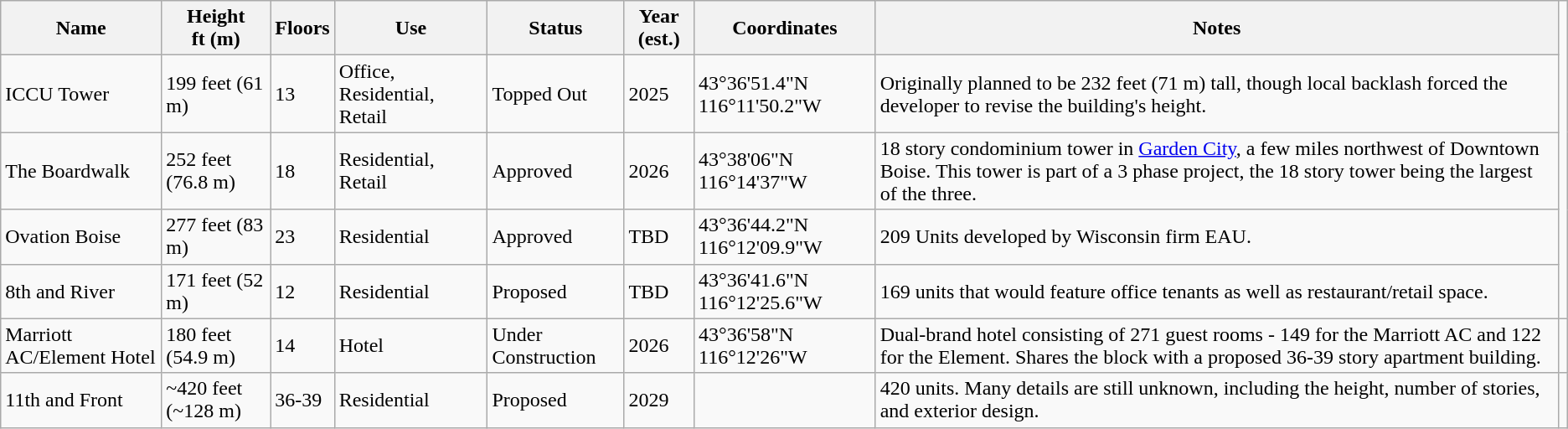<table class="wikitable sortable">
<tr>
<th>Name</th>
<th>Height<br>ft (m)</th>
<th>Floors</th>
<th>Use</th>
<th>Status</th>
<th>Year (est.)</th>
<th>Coordinates</th>
<th>Notes</th>
</tr>
<tr>
<td>ICCU Tower</td>
<td>199 feet (61 m)</td>
<td>13</td>
<td>Office, Residential, Retail</td>
<td>Topped Out</td>
<td>2025</td>
<td>43°36'51.4"N 116°11'50.2"W</td>
<td>Originally planned to be 232 feet (71 m) tall, though local backlash forced the developer to revise the building's height.</td>
</tr>
<tr>
<td>The Boardwalk</td>
<td>252 feet (76.8 m)</td>
<td>18</td>
<td>Residential, Retail</td>
<td>Approved</td>
<td>2026</td>
<td>43°38'06"N 116°14'37"W</td>
<td>18 story condominium tower in <a href='#'>Garden City</a>, a few miles northwest of Downtown Boise. This tower is part of a 3 phase project, the 18 story tower being the largest of the three.</td>
</tr>
<tr>
<td>Ovation Boise</td>
<td>277 feet (83 m)</td>
<td>23</td>
<td>Residential</td>
<td>Approved</td>
<td>TBD</td>
<td>43°36'44.2"N 116°12'09.9"W</td>
<td>209 Units developed by Wisconsin firm EAU.</td>
</tr>
<tr>
<td>8th and River</td>
<td>171 feet (52 m)</td>
<td>12</td>
<td>Residential</td>
<td>Proposed</td>
<td>TBD</td>
<td>43°36'41.6"N<br>116°12'25.6"W</td>
<td>169 units that would feature office tenants as well as restaurant/retail space.</td>
</tr>
<tr>
<td>Marriott AC/Element Hotel</td>
<td>180 feet (54.9 m)</td>
<td>14</td>
<td>Hotel</td>
<td>Under Construction</td>
<td>2026</td>
<td>43°36'58"N 116°12'26"W</td>
<td>Dual-brand hotel consisting of 271 guest rooms - 149 for the Marriott AC and 122 for the Element. Shares the block with a proposed 36-39 story apartment building.</td>
<td></td>
</tr>
<tr>
<td>11th and Front</td>
<td>~420 feet (~128 m)</td>
<td>36-39</td>
<td>Residential</td>
<td>Proposed</td>
<td>2029</td>
<td></td>
<td>420 units. Many details are still unknown, including the height, number of stories, and exterior design. </td>
</tr>
</table>
